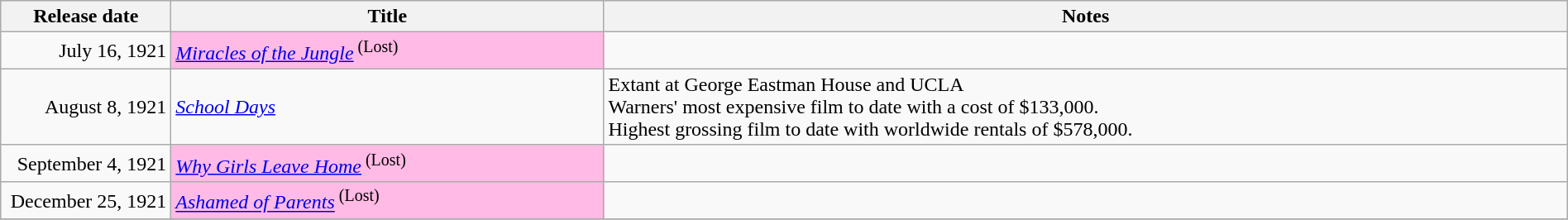<table class="wikitable sortable" style="width:100%;">
<tr>
<th scope="col" style="width:130px;">Release date</th>
<th>Title</th>
<th>Notes</th>
</tr>
<tr>
<td style="text-align:right;">July 16, 1921</td>
<td bgcolor=FFBAE5><em><a href='#'>Miracles of the Jungle</a></em><sup> (Lost)</sup></td>
<td></td>
</tr>
<tr>
<td style="text-align:right;">August 8, 1921</td>
<td><em><a href='#'>School Days</a></em></td>
<td>Extant at George Eastman House and UCLA<br>Warners' most expensive film to date with a cost of $133,000.<br>Highest grossing film to date with worldwide rentals of $578,000.</td>
</tr>
<tr>
<td style="text-align:right;">September 4, 1921</td>
<td bgcolor=FFBAE5><em><a href='#'>Why Girls Leave Home</a></em><sup> (Lost)</sup></td>
<td></td>
</tr>
<tr>
<td style="text-align:right;">December 25, 1921</td>
<td bgcolor=FFBAE5><em><a href='#'>Ashamed of Parents</a></em><sup> (Lost)</sup></td>
<td></td>
</tr>
<tr>
</tr>
</table>
